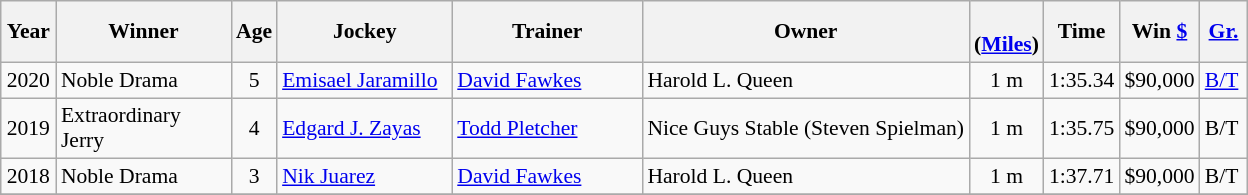<table class="wikitable sortable" style="font-size:90%">
<tr>
<th style="width:30px">Year</th>
<th style="width:110px">Winner</th>
<th style="width:20px">Age</th>
<th style="width:110px">Jockey</th>
<th style="width:120px">Trainer</th>
<th>Owner<br></th>
<th style="width:25px"><br> <span>(<a href='#'>Miles</a>)</span></th>
<th style="width:25px">Time</th>
<th style="width:35px">Win <a href='#'>$</a></th>
<th style="width:25px"><a href='#'>Gr.</a></th>
</tr>
<tr>
<td align=center>2020</td>
<td>Noble Drama</td>
<td align=center>5</td>
<td><a href='#'>Emisael Jaramillo</a></td>
<td><a href='#'>David Fawkes</a></td>
<td>Harold L. Queen</td>
<td align=center>1 m</td>
<td>1:35.34</td>
<td>$90,000</td>
<td><a href='#'>B/T</a></td>
</tr>
<tr>
<td align=center>2019</td>
<td>Extraordinary Jerry</td>
<td align=center>4</td>
<td><a href='#'>Edgard J. Zayas</a></td>
<td><a href='#'>Todd Pletcher</a></td>
<td>Nice Guys Stable (Steven Spielman)</td>
<td align=center>1 m</td>
<td>1:35.75</td>
<td>$90,000</td>
<td>B/T</td>
</tr>
<tr>
<td align=center>2018</td>
<td>Noble Drama</td>
<td align=center>3</td>
<td><a href='#'>Nik Juarez</a></td>
<td><a href='#'>David Fawkes</a></td>
<td>Harold L. Queen</td>
<td align=center>1 m</td>
<td>1:37.71</td>
<td>$90,000</td>
<td>B/T</td>
</tr>
<tr>
</tr>
</table>
